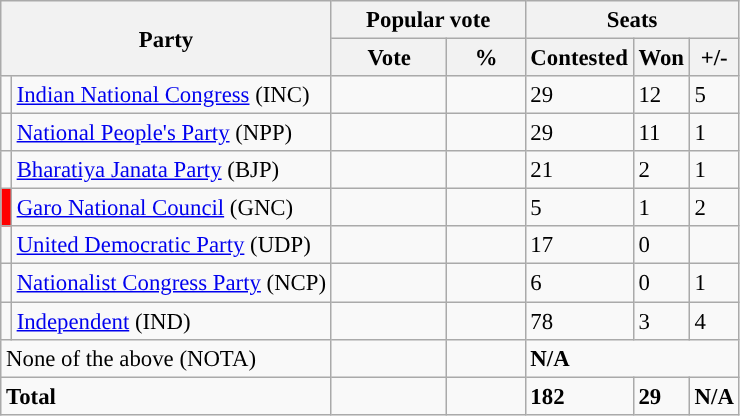<table class="wikitable sortable" style="text-align:left; font-size:95%;">
<tr>
<th colspan="2" rowspan="2" style="text-align:center">Party</th>
<th colspan="2" style="text-align:center">Popular vote</th>
<th colspan="3" style="text-align:center">Seats</th>
</tr>
<tr>
<th width="70" style="text-align:center">Vote</th>
<th width="45" style="text-align:center">%</th>
<th>Contested</th>
<th>Won</th>
<th>+/-</th>
</tr>
<tr>
<td style="background-color: "></td>
<td><a href='#'>Indian National Congress</a> (INC)</td>
<td></td>
<td></td>
<td>29</td>
<td>12</td>
<td> 5</td>
</tr>
<tr>
<td style="background-color:"></td>
<td><a href='#'>National People's Party</a> (NPP)</td>
<td></td>
<td></td>
<td>29</td>
<td>11</td>
<td> 1</td>
</tr>
<tr>
<td style="background-color: "></td>
<td><a href='#'>Bharatiya Janata Party</a> (BJP)</td>
<td></td>
<td></td>
<td>21</td>
<td>2</td>
<td> 1</td>
</tr>
<tr>
<td style="background-color:#FF0000"></td>
<td><a href='#'>Garo National Council</a> (GNC)</td>
<td></td>
<td></td>
<td>5</td>
<td>1</td>
<td> 2</td>
</tr>
<tr>
<td style="background-color: "></td>
<td><a href='#'>United Democratic Party</a> (UDP)</td>
<td></td>
<td></td>
<td>17</td>
<td>0</td>
<td></td>
</tr>
<tr>
<td style="background-color: "></td>
<td><a href='#'>Nationalist Congress Party</a> (NCP)</td>
<td></td>
<td></td>
<td>6</td>
<td>0</td>
<td> 1</td>
</tr>
<tr>
<td style="background-color: "></td>
<td><a href='#'>Independent</a> (IND)</td>
<td></td>
<td></td>
<td>78</td>
<td>3</td>
<td> 4</td>
</tr>
<tr>
<td colspan="2">None of the above (NOTA)</td>
<td></td>
<td></td>
<td colspan="3"><strong>N/A</strong></td>
</tr>
<tr style="font-weight:bold;">
<td align="left" colspan="2">Total</td>
<td></td>
<td></td>
<td><strong>182</strong></td>
<td><strong>29</strong></td>
<td><strong>N/A</strong></td>
</tr>
</table>
